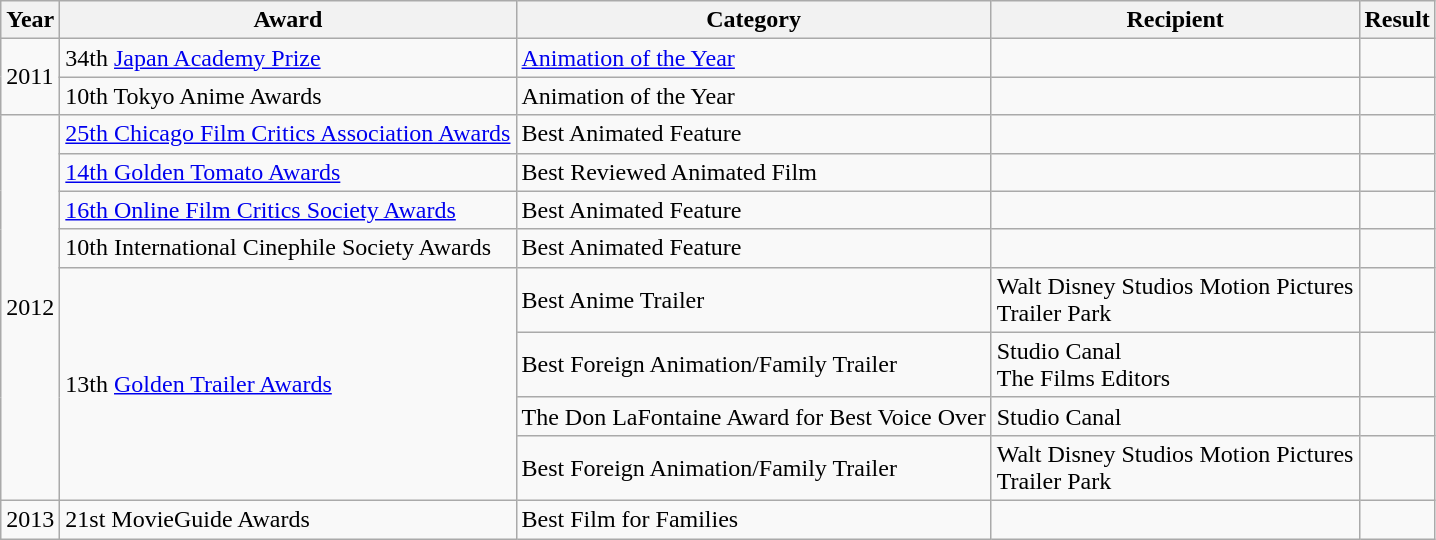<table class="wikitable">
<tr>
<th>Year</th>
<th>Award</th>
<th>Category</th>
<th>Recipient</th>
<th>Result</th>
</tr>
<tr>
<td rowspan="2">2011</td>
<td>34th <a href='#'>Japan Academy Prize</a></td>
<td><a href='#'>Animation of the Year</a></td>
<td></td>
<td></td>
</tr>
<tr>
<td>10th Tokyo Anime Awards</td>
<td>Animation of the Year</td>
<td></td>
<td></td>
</tr>
<tr>
<td rowspan="8">2012</td>
<td><a href='#'>25th Chicago Film Critics Association Awards</a></td>
<td>Best Animated Feature</td>
<td></td>
<td></td>
</tr>
<tr>
<td><a href='#'>14th Golden Tomato Awards</a></td>
<td>Best Reviewed Animated Film</td>
<td></td>
<td></td>
</tr>
<tr>
<td><a href='#'>16th Online Film Critics Society Awards</a></td>
<td>Best Animated Feature</td>
<td></td>
<td></td>
</tr>
<tr>
<td>10th International Cinephile Society Awards</td>
<td>Best Animated Feature</td>
<td></td>
<td></td>
</tr>
<tr>
<td rowspan="4">13th <a href='#'>Golden Trailer Awards</a></td>
<td>Best Anime Trailer</td>
<td>Walt Disney Studios Motion Pictures<br>Trailer Park</td>
<td></td>
</tr>
<tr>
<td>Best Foreign Animation/Family Trailer</td>
<td>Studio Canal<br>The Films Editors</td>
<td></td>
</tr>
<tr>
<td>The Don LaFontaine Award for Best Voice Over</td>
<td>Studio Canal</td>
<td></td>
</tr>
<tr>
<td>Best Foreign Animation/Family Trailer</td>
<td>Walt Disney Studios Motion Pictures<br>Trailer Park</td>
<td></td>
</tr>
<tr>
<td>2013</td>
<td>21st MovieGuide Awards</td>
<td>Best Film for Families</td>
<td></td>
<td></td>
</tr>
</table>
